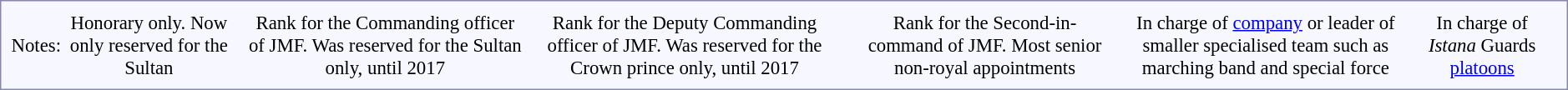<table style="border:1px solid #8888aa; background-color:#f7f8ff; padding:5px; font-size:95%; margin: 0px 12px 12px 0px;">
<tr style="text-align:center;">
<td>Notes:</td>
<td colspan=2>Honorary only. Now only reserved for the Sultan</td>
<td colspan=2></td>
<td colspan=2></td>
<td colspan=2>Rank for the Commanding officer of JMF. Was reserved for the Sultan only, until 2017</td>
<td colspan=2>Rank for the Deputy Commanding officer of JMF. Was reserved for the Crown prince only, until 2017</td>
<td colspan=2></td>
<td colspan=2></td>
<td colspan=2>Rank for the Second-in-command of JMF. Most senior non-royal appointments</td>
<td colspan=2>In charge of <a href='#'>company</a> or leader of smaller specialised team such as marching band and special force</td>
<td colspan=3>In charge of <em>Istana</em> Guards <a href='#'>platoons</a></td>
<td colspan=3></td>
<td></td>
</tr>
</table>
